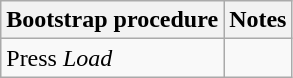<table class="wikitable">
<tr>
<th>Bootstrap procedure</th>
<th>Notes</th>
</tr>
<tr>
<td>Press <em>Load</em></td>
<td></td>
</tr>
</table>
